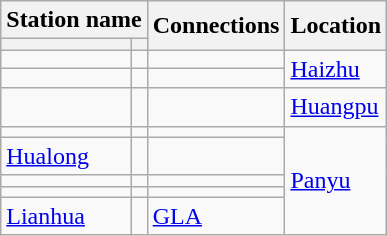<table class="wikitable">
<tr>
<th colspan="2">Station name</th>
<th rowspan="2">Connections</th>
<th rowspan="2">Location</th>
</tr>
<tr>
<th></th>
<th></th>
</tr>
<tr>
<td></td>
<td></td>
<td></td>
<td rowspan="2"><a href='#'>Haizhu</a></td>
</tr>
<tr>
<td></td>
<td></td>
<td></td>
</tr>
<tr>
<td></td>
<td></td>
<td> </td>
<td><a href='#'>Huangpu</a></td>
</tr>
<tr>
<td></td>
<td></td>
<td></td>
<td rowspan="5"><a href='#'>Panyu</a></td>
</tr>
<tr>
<td><a href='#'>Hualong</a></td>
<td></td>
<td></td>
</tr>
<tr>
<td></td>
<td></td>
<td></td>
</tr>
<tr>
<td></td>
<td></td>
<td></td>
</tr>
<tr>
<td><a href='#'>Lianhua</a></td>
<td></td>
<td> <a href='#'>GLA</a>  </td>
</tr>
</table>
